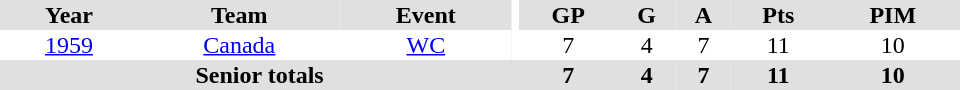<table border="0" cellpadding="1" cellspacing="0" ID="Table3" style="text-align:center; width:40em">
<tr bgcolor="#e0e0e0">
<th>Year</th>
<th>Team</th>
<th>Event</th>
<th rowspan="102" bgcolor="#ffffff"></th>
<th>GP</th>
<th>G</th>
<th>A</th>
<th>Pts</th>
<th>PIM</th>
</tr>
<tr>
<td><a href='#'>1959</a></td>
<td><a href='#'>Canada</a></td>
<td><a href='#'>WC</a></td>
<td>7</td>
<td>4</td>
<td>7</td>
<td>11</td>
<td>10</td>
</tr>
<tr bgcolor="#e0e0e0">
<th colspan="4">Senior totals</th>
<th>7</th>
<th>4</th>
<th>7</th>
<th>11</th>
<th>10</th>
</tr>
</table>
